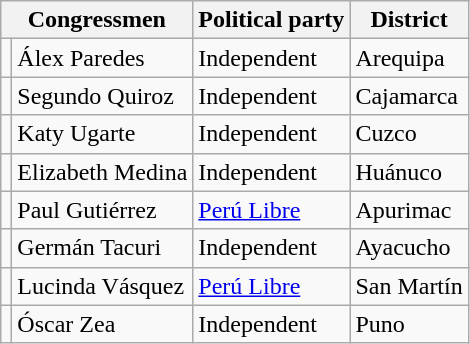<table class="wikitable">
<tr>
<th colspan="2">Congressmen</th>
<th>Political party</th>
<th>District</th>
</tr>
<tr>
<td></td>
<td>Álex Paredes</td>
<td>Independent</td>
<td>Arequipa</td>
</tr>
<tr>
<td></td>
<td>Segundo Quiroz</td>
<td>Independent</td>
<td>Cajamarca</td>
</tr>
<tr>
<td></td>
<td>Katy Ugarte</td>
<td>Independent</td>
<td>Cuzco</td>
</tr>
<tr>
<td></td>
<td>Elizabeth Medina</td>
<td>Independent</td>
<td>Huánuco</td>
</tr>
<tr>
<td></td>
<td>Paul Gutiérrez</td>
<td> <a href='#'>Perú Libre</a></td>
<td>Apurimac</td>
</tr>
<tr>
<td></td>
<td>Germán Tacuri</td>
<td>Independent</td>
<td>Ayacucho</td>
</tr>
<tr>
<td></td>
<td>Lucinda Vásquez</td>
<td> <a href='#'>Perú Libre</a></td>
<td>San Martín</td>
</tr>
<tr>
<td></td>
<td>Óscar Zea</td>
<td>Independent</td>
<td>Puno</td>
</tr>
</table>
